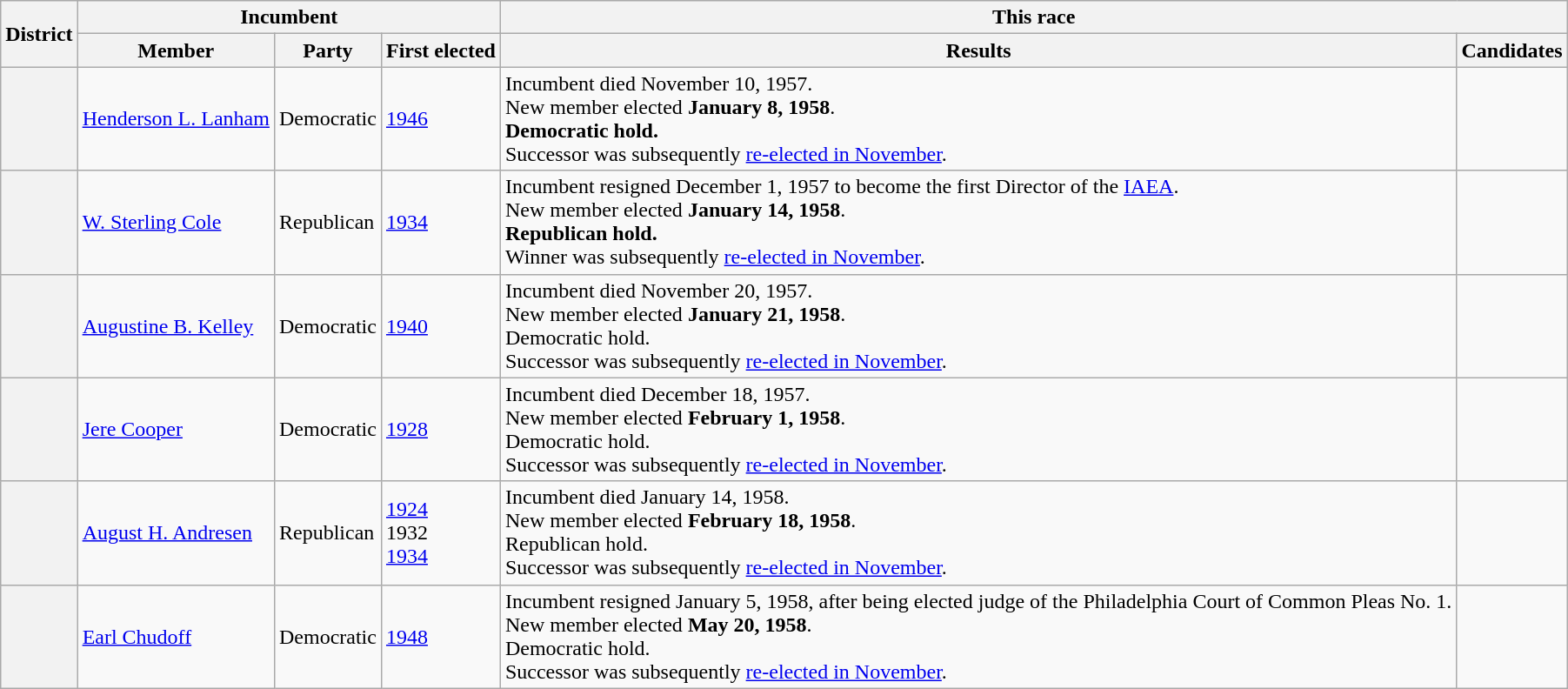<table class=wikitable>
<tr>
<th rowspan=2>District</th>
<th colspan=3>Incumbent</th>
<th colspan=2>This race</th>
</tr>
<tr>
<th>Member</th>
<th>Party</th>
<th>First elected</th>
<th>Results</th>
<th>Candidates</th>
</tr>
<tr>
<th></th>
<td><a href='#'>Henderson L. Lanham</a></td>
<td>Democratic</td>
<td><a href='#'>1946</a></td>
<td>Incumbent died November 10, 1957.<br>New member elected <strong>January 8, 1958</strong>.<br><strong>Democratic hold.</strong><br>Successor was subsequently <a href='#'>re-elected in November</a>.</td>
<td nowrap></td>
</tr>
<tr>
<th></th>
<td><a href='#'>W. Sterling Cole</a></td>
<td>Republican</td>
<td><a href='#'>1934</a></td>
<td>Incumbent resigned December 1, 1957 to become the first Director of the <a href='#'>IAEA</a>.<br>New member elected <strong>January 14, 1958</strong>.<br><strong>Republican hold.</strong><br>Winner was subsequently <a href='#'>re-elected in November</a>.</td>
<td nowrap></td>
</tr>
<tr>
<th></th>
<td><a href='#'>Augustine B. Kelley</a></td>
<td>Democratic</td>
<td><a href='#'>1940</a></td>
<td>Incumbent died November 20, 1957.<br>New member elected <strong>January 21, 1958</strong>.<br>Democratic hold.<br>Successor was subsequently <a href='#'>re-elected in November</a>.</td>
<td nowrap></td>
</tr>
<tr>
<th></th>
<td><a href='#'>Jere Cooper</a></td>
<td>Democratic</td>
<td><a href='#'>1928</a></td>
<td>Incumbent died December 18, 1957.<br>New member elected <strong>February 1, 1958</strong>.<br>Democratic hold.<br>Successor was subsequently <a href='#'>re-elected in November</a>.</td>
<td nowrap></td>
</tr>
<tr>
<th></th>
<td><a href='#'>August H. Andresen</a></td>
<td>Republican</td>
<td><a href='#'>1924</a><br>1932 <br><a href='#'>1934</a></td>
<td>Incumbent died January 14, 1958.<br>New member elected <strong>February 18, 1958</strong>.<br>Republican hold.<br>Successor was subsequently <a href='#'>re-elected in November</a>.</td>
<td nowrap></td>
</tr>
<tr>
<th></th>
<td><a href='#'>Earl Chudoff</a></td>
<td>Democratic</td>
<td><a href='#'>1948</a></td>
<td>Incumbent resigned January 5, 1958, after being elected judge of the Philadelphia Court of Common Pleas No. 1.<br>New member elected <strong>May 20, 1958</strong>.<br>Democratic hold.<br>Successor was subsequently <a href='#'>re-elected in November</a>.</td>
<td nowrap></td>
</tr>
</table>
